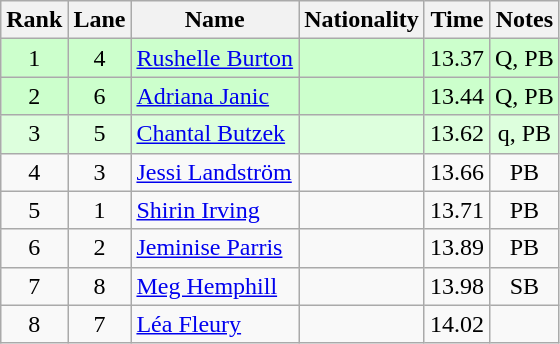<table class="wikitable sortable" style="text-align:center">
<tr>
<th>Rank</th>
<th>Lane</th>
<th>Name</th>
<th>Nationality</th>
<th>Time</th>
<th>Notes</th>
</tr>
<tr bgcolor=ccffcc>
<td>1</td>
<td>4</td>
<td align=left><a href='#'>Rushelle Burton</a></td>
<td align=left></td>
<td>13.37</td>
<td>Q, PB</td>
</tr>
<tr bgcolor=ccffcc>
<td>2</td>
<td>6</td>
<td align=left><a href='#'>Adriana Janic</a></td>
<td align=left></td>
<td>13.44</td>
<td>Q, PB</td>
</tr>
<tr bgcolor=ddffdd>
<td>3</td>
<td>5</td>
<td align=left><a href='#'>Chantal Butzek</a></td>
<td align=left></td>
<td>13.62</td>
<td>q, PB</td>
</tr>
<tr>
<td>4</td>
<td>3</td>
<td align=left><a href='#'>Jessi Landström</a></td>
<td align=left></td>
<td>13.66</td>
<td>PB</td>
</tr>
<tr>
<td>5</td>
<td>1</td>
<td align=left><a href='#'>Shirin Irving</a></td>
<td align=left></td>
<td>13.71</td>
<td>PB</td>
</tr>
<tr>
<td>6</td>
<td>2</td>
<td align=left><a href='#'>Jeminise Parris</a></td>
<td align=left></td>
<td>13.89</td>
<td>PB</td>
</tr>
<tr>
<td>7</td>
<td>8</td>
<td align=left><a href='#'>Meg Hemphill</a></td>
<td align=left></td>
<td>13.98</td>
<td>SB</td>
</tr>
<tr>
<td>8</td>
<td>7</td>
<td align=left><a href='#'>Léa Fleury</a></td>
<td align=left></td>
<td>14.02</td>
<td></td>
</tr>
</table>
